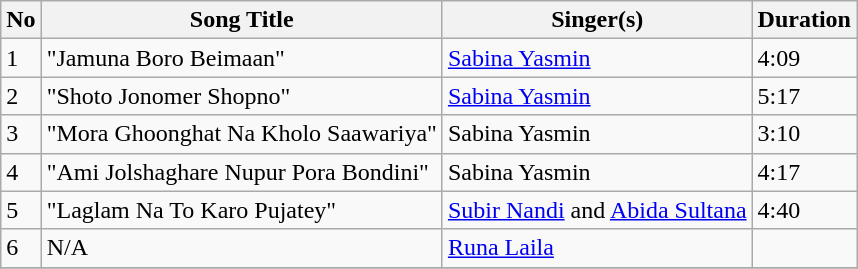<table class="wikitable">
<tr>
<th>No</th>
<th>Song Title</th>
<th>Singer(s)</th>
<th>Duration</th>
</tr>
<tr>
<td>1</td>
<td>"Jamuna Boro Beimaan"</td>
<td><a href='#'>Sabina Yasmin</a></td>
<td>4:09</td>
</tr>
<tr>
<td>2</td>
<td>"Shoto Jonomer Shopno"</td>
<td><a href='#'>Sabina Yasmin</a></td>
<td>5:17</td>
</tr>
<tr>
<td>3</td>
<td>"Mora Ghoonghat Na Kholo Saawariya"</td>
<td>Sabina Yasmin</td>
<td>3:10</td>
</tr>
<tr>
<td>4</td>
<td>"Ami Jolshaghare Nupur Pora Bondini"</td>
<td>Sabina Yasmin</td>
<td>4:17</td>
</tr>
<tr>
<td>5</td>
<td>"Laglam Na To Karo Pujatey"</td>
<td><a href='#'>Subir Nandi</a> and <a href='#'>Abida Sultana</a></td>
<td>4:40</td>
</tr>
<tr>
<td>6</td>
<td>N/A</td>
<td><a href='#'>Runa Laila</a></td>
<td></td>
</tr>
<tr>
</tr>
</table>
